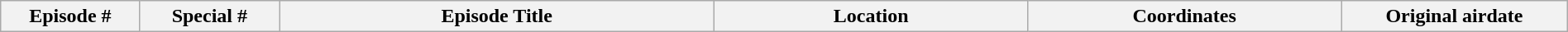<table class="wikitable plainrowheaders" style="width:100%; margin:auto;">
<tr>
<th width="8%">Episode #</th>
<th width="8%">Special #</th>
<th width="25%">Episode Title</th>
<th width="18%">Location</th>
<th width="18%">Coordinates</th>
<th width="13%">Original airdate<br><onlyinclude>


</onlyinclude></th>
</tr>
</table>
